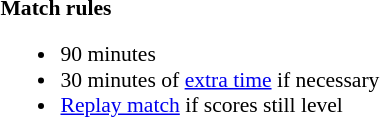<table width=100% style="font-size: 90%">
<tr>
<td width=50% valign=top><br><strong>Match rules</strong><ul><li>90 minutes</li><li>30 minutes of <a href='#'>extra time</a> if necessary</li><li><a href='#'>Replay match</a> if scores still level</li></ul></td>
</tr>
</table>
